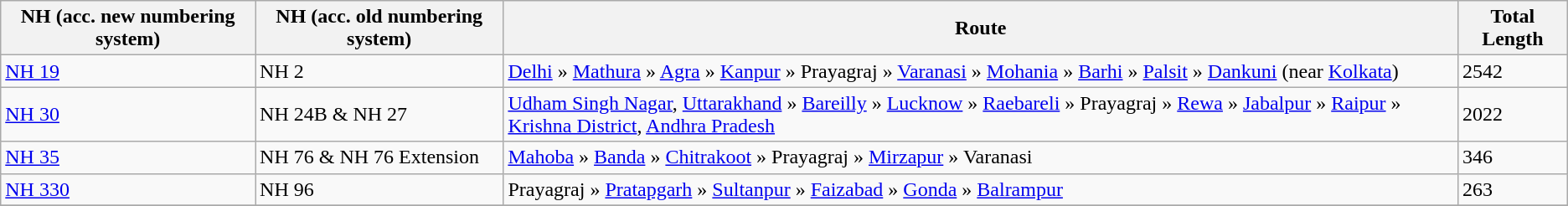<table class="wikitable sortable">
<tr>
<th>NH (acc. new numbering system)</th>
<th>NH (acc. old numbering system)</th>
<th>Route</th>
<th>Total Length</th>
</tr>
<tr>
<td><a href='#'>NH 19</a></td>
<td>NH 2</td>
<td><a href='#'>Delhi</a> » <a href='#'>Mathura</a> » <a href='#'>Agra</a> » <a href='#'>Kanpur</a> » Prayagraj » <a href='#'>Varanasi</a> » <a href='#'>Mohania</a> » <a href='#'>Barhi</a> » <a href='#'>Palsit</a> » <a href='#'>Dankuni</a> (near <a href='#'>Kolkata</a>)</td>
<td>2542</td>
</tr>
<tr>
<td><a href='#'>NH 30</a></td>
<td>NH 24B & NH 27</td>
<td><a href='#'>Udham Singh Nagar</a>, <a href='#'>Uttarakhand</a> » <a href='#'>Bareilly</a> » <a href='#'>Lucknow</a> » <a href='#'>Raebareli</a> » Prayagraj » <a href='#'>Rewa</a> » <a href='#'>Jabalpur</a> » <a href='#'>Raipur</a> » <a href='#'>Krishna District</a>, <a href='#'>Andhra Pradesh</a></td>
<td>2022</td>
</tr>
<tr>
<td><a href='#'>NH 35</a></td>
<td>NH 76 & NH 76 Extension</td>
<td><a href='#'>Mahoba</a> » <a href='#'>Banda</a> » <a href='#'>Chitrakoot</a> » Prayagraj » <a href='#'>Mirzapur</a> » Varanasi</td>
<td>346</td>
</tr>
<tr>
<td><a href='#'>NH 330</a></td>
<td>NH 96</td>
<td>Prayagraj » <a href='#'>Pratapgarh</a> » <a href='#'>Sultanpur</a> » <a href='#'>Faizabad</a> » <a href='#'>Gonda</a> » <a href='#'>Balrampur</a></td>
<td>263</td>
</tr>
<tr>
</tr>
</table>
